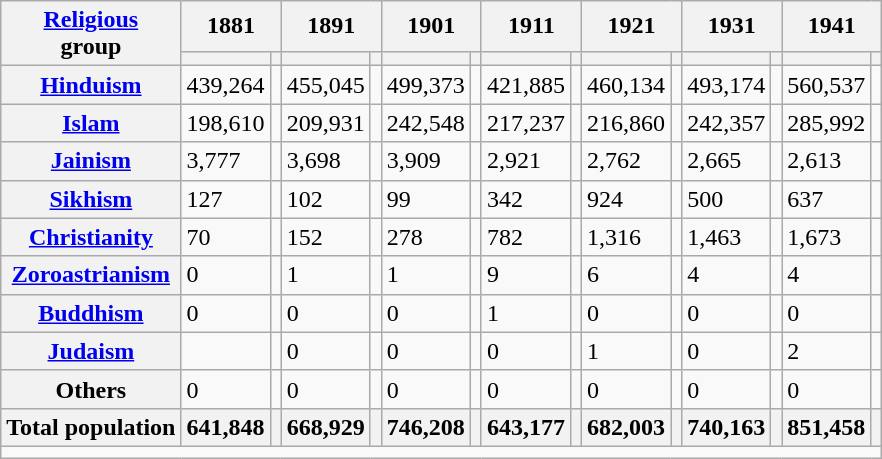<table class="wikitable sortable">
<tr>
<th rowspan="2"><a href='#'>Religious</a><br>group</th>
<th colspan="2">1881</th>
<th colspan="2">1891</th>
<th colspan="2">1901</th>
<th colspan="2">1911</th>
<th colspan="2">1921</th>
<th colspan="2">1931</th>
<th colspan="2">1941</th>
</tr>
<tr>
<th><a href='#'></a></th>
<th></th>
<th></th>
<th></th>
<th></th>
<th></th>
<th></th>
<th></th>
<th></th>
<th></th>
<th></th>
<th></th>
<th></th>
<th></th>
</tr>
<tr>
<th><a href='#'>Hinduism</a> </th>
<td>439,264</td>
<td></td>
<td>455,045</td>
<td></td>
<td>499,373</td>
<td></td>
<td>421,885</td>
<td></td>
<td>460,134</td>
<td></td>
<td>493,174</td>
<td></td>
<td>560,537</td>
<td></td>
</tr>
<tr>
<th><a href='#'>Islam</a> </th>
<td>198,610</td>
<td></td>
<td>209,931</td>
<td></td>
<td>242,548</td>
<td></td>
<td>217,237</td>
<td></td>
<td>216,860</td>
<td></td>
<td>242,357</td>
<td></td>
<td>285,992</td>
<td></td>
</tr>
<tr>
<th><a href='#'>Jainism</a> </th>
<td>3,777</td>
<td></td>
<td>3,698</td>
<td></td>
<td>3,909</td>
<td></td>
<td>2,921</td>
<td></td>
<td>2,762</td>
<td></td>
<td>2,665</td>
<td></td>
<td>2,613</td>
<td></td>
</tr>
<tr>
<th><a href='#'>Sikhism</a> </th>
<td>127</td>
<td></td>
<td>102</td>
<td></td>
<td>99</td>
<td></td>
<td>342</td>
<td></td>
<td>924</td>
<td></td>
<td>500</td>
<td></td>
<td>637</td>
<td></td>
</tr>
<tr>
<th><a href='#'>Christianity</a> </th>
<td>70</td>
<td></td>
<td>152</td>
<td></td>
<td>278</td>
<td></td>
<td>782</td>
<td></td>
<td>1,316</td>
<td></td>
<td>1,463</td>
<td></td>
<td>1,673</td>
<td></td>
</tr>
<tr>
<th><a href='#'>Zoroastrianism</a> </th>
<td>0</td>
<td></td>
<td>1</td>
<td></td>
<td>1</td>
<td></td>
<td>9</td>
<td></td>
<td>6</td>
<td></td>
<td>4</td>
<td></td>
<td>4</td>
<td></td>
</tr>
<tr>
<th><a href='#'>Buddhism</a> </th>
<td>0</td>
<td></td>
<td>0</td>
<td></td>
<td>0</td>
<td></td>
<td>1</td>
<td></td>
<td>0</td>
<td></td>
<td>0</td>
<td></td>
<td>0</td>
<td></td>
</tr>
<tr>
<th><a href='#'>Judaism</a> </th>
<td></td>
<td></td>
<td>0</td>
<td></td>
<td>0</td>
<td></td>
<td>0</td>
<td></td>
<td>1</td>
<td></td>
<td>0</td>
<td></td>
<td>2</td>
<td></td>
</tr>
<tr>
<th>Others</th>
<td>0</td>
<td></td>
<td>0</td>
<td></td>
<td>0</td>
<td></td>
<td>0</td>
<td></td>
<td>0</td>
<td></td>
<td>0</td>
<td></td>
<td>0</td>
<td></td>
</tr>
<tr>
<th>Total population</th>
<th>641,848</th>
<th></th>
<th>668,929</th>
<th></th>
<th>746,208</th>
<th></th>
<th>643,177</th>
<th></th>
<th>682,003</th>
<th></th>
<th>740,163</th>
<th></th>
<th>851,458</th>
<th></th>
</tr>
<tr class="sortbottom">
<td colspan="15"></td>
</tr>
</table>
